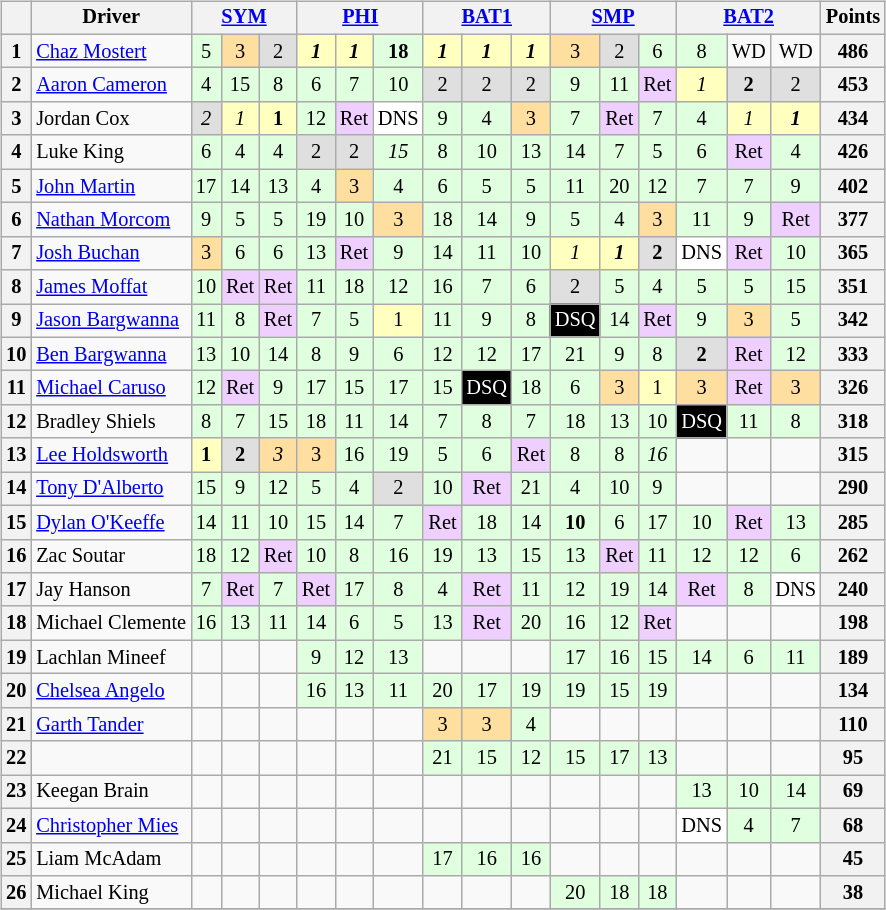<table>
<tr>
<td style="vertical-align:top; text-align:center"><br><table class="wikitable" style="font-size: 85%">
<tr>
<th style="vertical-align:middle"> </th>
<th style="vertical-align:middle">Driver </th>
<th colspan="3"><a href='#'>SYM</a><br></th>
<th colspan="3"><a href='#'>PHI</a><br></th>
<th colspan="3"><a href='#'>BAT1</a><br></th>
<th colspan="3"><a href='#'>SMP</a><br></th>
<th colspan="3"><a href='#'>BAT2</a><br></th>
<th style="vertical-align:middle">Points </th>
</tr>
<tr>
<th>1</th>
<td align="left"> <a href='#'>Chaz Mostert</a></td>
<td style="background: #dfffdf">5</td>
<td style="background: #ffdf9f">3</td>
<td style="background: #dfdfdf">2</td>
<td style="background: #ffffbf"><strong><em>1</em></strong></td>
<td style="background: #ffffbf"><strong><em>1</em></strong></td>
<td style="background: #dfffdf"><strong>18</strong></td>
<td style="background: #ffffbf"><strong><em>1</em></strong></td>
<td style="background: #ffffbf"><strong><em>1</em></strong></td>
<td style="background: #ffffbf"><strong><em>1</em></strong></td>
<td style="background: #ffdf9f">3</td>
<td style="background: #dfdfdf">2</td>
<td style="background: #dfffdf">6</td>
<td style="background: #dfffdf">8</td>
<td>WD</td>
<td>WD</td>
<th>486</th>
</tr>
<tr>
<th>2</th>
<td align="left"> <a href='#'>Aaron Cameron</a></td>
<td style="background: #dfffdf">4</td>
<td style="background: #dfffdf">15</td>
<td style="background: #dfffdf">8</td>
<td style="background: #dfffdf">6</td>
<td style="background: #dfffdf">7</td>
<td style="background: #dfffdf">10</td>
<td style="background: #dfdfdf">2</td>
<td style="background: #dfdfdf">2</td>
<td style="background: #dfdfdf">2</td>
<td style="background: #dfffdf">9</td>
<td style="background: #dfffdf">11</td>
<td style="background: #efcfff">Ret</td>
<td style="background: #ffffbf"><em>1</em></td>
<td style="background: #dfdfdf"><strong>2</strong></td>
<td style="background: #dfdfdf">2</td>
<th>453</th>
</tr>
<tr>
<th>3</th>
<td align="left"> Jordan Cox</td>
<td style="background: #dfdfdf"><em>2</em></td>
<td style="background: #ffffbf"><em>1</em></td>
<td style="background: #ffffbf"><strong>1</strong></td>
<td style="background: #dfffdf">12</td>
<td style="background: #efcfff">Ret</td>
<td style="background: #ffffff">DNS</td>
<td style="background: #dfffdf">9</td>
<td style="background: #dfffdf">4</td>
<td style="background: #ffdf9f">3</td>
<td style="background: #dfffdf">7</td>
<td style="background: #efcfff">Ret</td>
<td style="background: #dfffdf">7</td>
<td style="background: #dfffdf">4</td>
<td style="background: #ffffbf"><em>1</em></td>
<td style="background: #ffffbf"><strong><em>1</em></strong></td>
<th>434</th>
</tr>
<tr>
<th>4</th>
<td align="left"> Luke King</td>
<td style="background: #dfffdf">6</td>
<td style="background: #dfffdf">4</td>
<td style="background: #dfffdf">4</td>
<td style="background: #dfdfdf">2</td>
<td style="background: #dfdfdf">2</td>
<td style="background: #dfffdf"><em>15</em></td>
<td style="background: #dfffdf">8</td>
<td style="background: #dfffdf">10</td>
<td style="background: #dfffdf">13</td>
<td style="background: #dfffdf">14</td>
<td style="background: #dfffdf">7</td>
<td style="background: #dfffdf">5</td>
<td style="background: #dfffdf">6</td>
<td style="background: #efcfff">Ret</td>
<td style="background: #dfffdf">4</td>
<th>426</th>
</tr>
<tr>
<th>5</th>
<td align="left"> <a href='#'>John Martin</a></td>
<td style="background: #dfffdf">17</td>
<td style="background: #dfffdf">14</td>
<td style="background: #dfffdf">13</td>
<td style="background: #dfffdf">4</td>
<td style="background: #ffdf9f">3</td>
<td style="background: #dfffdf">4</td>
<td style="background: #dfffdf">6</td>
<td style="background: #dfffdf">5</td>
<td style="background: #dfffdf">5</td>
<td style="background: #dfffdf">11</td>
<td style="background: #dfffdf">20</td>
<td style="background: #dfffdf">12</td>
<td style="background: #dfffdf">7</td>
<td style="background: #dfffdf">7</td>
<td style="background: #dfffdf">9</td>
<th>402</th>
</tr>
<tr>
<th>6</th>
<td align="left"> <a href='#'>Nathan Morcom</a></td>
<td style="background: #dfffdf">9</td>
<td style="background: #dfffdf">5</td>
<td style="background: #dfffdf">5</td>
<td style="background: #dfffdf">19</td>
<td style="background: #dfffdf">10</td>
<td style="background: #ffdf9f">3</td>
<td style="background: #dfffdf">18</td>
<td style="background: #dfffdf">14</td>
<td style="background: #dfffdf">9</td>
<td style="background: #dfffdf">5</td>
<td style="background: #dfffdf">4</td>
<td style="background: #ffdf9f">3</td>
<td style="background: #dfffdf">11</td>
<td style="background: #dfffdf">9</td>
<td style="background: #efcfff">Ret</td>
<th>377</th>
</tr>
<tr>
<th>7</th>
<td align="left"> <a href='#'>Josh Buchan</a></td>
<td style="background: #ffdf9f">3</td>
<td style="background: #dfffdf">6</td>
<td style="background: #dfffdf">6</td>
<td style="background: #dfffdf">13</td>
<td style="background: #efcfff">Ret</td>
<td style="background: #dfffdf">9</td>
<td style="background: #dfffdf">14</td>
<td style="background: #dfffdf">11</td>
<td style="background: #dfffdf">10</td>
<td style="background: #ffffbf"><em>1</em></td>
<td style="background: #ffffbf"><strong><em>1</em></strong></td>
<td style="background: #dfdfdf"><strong>2</strong></td>
<td style="background: #ffffff">DNS</td>
<td style="background: #efcfff">Ret</td>
<td style="background: #dfffdf">10</td>
<th>365</th>
</tr>
<tr>
<th>8</th>
<td align="left"> <a href='#'>James Moffat</a></td>
<td style="background: #dfffdf">10</td>
<td style="background: #efcfff">Ret</td>
<td style="background: #efcfff">Ret</td>
<td style="background: #dfffdf">11</td>
<td style="background: #dfffdf">18</td>
<td style="background: #dfffdf">12</td>
<td style="background: #dfffdf">16</td>
<td style="background: #dfffdf">7</td>
<td style="background: #dfffdf">6</td>
<td style="background: #dfdfdf">2</td>
<td style="background: #dfffdf">5</td>
<td style="background: #dfffdf">4</td>
<td style="background: #dfffdf">5</td>
<td style="background: #dfffdf">5</td>
<td style="background: #dfffdf">15</td>
<th>351</th>
</tr>
<tr>
<th>9</th>
<td align="left"> <a href='#'>Jason Bargwanna</a></td>
<td style="background: #dfffdf">11</td>
<td style="background: #dfffdf">8</td>
<td style="background: #efcfff">Ret</td>
<td style="background: #dfffdf">7</td>
<td style="background: #dfffdf">5</td>
<td style="background: #ffffbf">1</td>
<td style="background: #dfffdf">11</td>
<td style="background: #dfffdf">9</td>
<td style="background: #dfffdf">8</td>
<td style="background: #000; color: #fff">DSQ</td>
<td style="background: #dfffdf">14</td>
<td style="background: #efcfff">Ret</td>
<td style="background: #dfffdf">9</td>
<td style="background: #ffdf9f">3</td>
<td style="background: #dfffdf">5</td>
<th>342</th>
</tr>
<tr>
<th>10</th>
<td align="left"> <a href='#'>Ben Bargwanna</a></td>
<td style="background: #dfffdf">13</td>
<td style="background: #dfffdf">10</td>
<td style="background: #dfffdf">14</td>
<td style="background: #dfffdf">8</td>
<td style="background: #dfffdf">9</td>
<td style="background: #dfffdf">6</td>
<td style="background: #dfffdf">12</td>
<td style="background: #dfffdf">12</td>
<td style="background: #dfffdf">17</td>
<td style="background: #dfffdf">21</td>
<td style="background: #dfffdf">9</td>
<td style="background: #dfffdf">8</td>
<td style="background: #dfdfdf"><strong>2</strong></td>
<td style="background: #efcfff">Ret</td>
<td style="background: #dfffdf">12</td>
<th>333</th>
</tr>
<tr>
<th>11</th>
<td align="left"> <a href='#'>Michael Caruso</a></td>
<td style="background: #dfffdf">12</td>
<td style="background: #efcfff">Ret</td>
<td style="background: #dfffdf">9</td>
<td style="background: #dfffdf">17</td>
<td style="background: #dfffdf">15</td>
<td style="background: #dfffdf">17</td>
<td style="background: #dfffdf">15</td>
<td style="background: #000; color: #fff">DSQ</td>
<td style="background: #dfffdf">18</td>
<td style="background: #dfffdf">6</td>
<td style="background: #ffdf9f">3</td>
<td style="background: #ffffbf">1</td>
<td style="background: #ffdf9f">3</td>
<td style="background: #efcfff">Ret</td>
<td style="background: #ffdf9f">3</td>
<th>326</th>
</tr>
<tr>
<th>12</th>
<td align="left"> Bradley Shiels</td>
<td style="background: #dfffdf">8</td>
<td style="background: #dfffdf">7</td>
<td style="background: #dfffdf">15</td>
<td style="background: #dfffdf">18</td>
<td style="background: #dfffdf">11</td>
<td style="background: #dfffdf">14</td>
<td style="background: #dfffdf">7</td>
<td style="background: #dfffdf">8</td>
<td style="background: #dfffdf">7</td>
<td style="background: #dfffdf">18</td>
<td style="background: #dfffdf">13</td>
<td style="background: #dfffdf">10</td>
<td style="background: #000; color: white">DSQ</td>
<td style="background: #dfffdf">11</td>
<td style="background: #dfffdf">8</td>
<th>318</th>
</tr>
<tr>
<th>13</th>
<td nowrap="" align="left"> <a href='#'>Lee Holdsworth</a></td>
<td style="background: #ffffbf"><strong>1</strong></td>
<td style="background: #dfdfdf"><strong>2</strong></td>
<td style="background: #ffdf9f"><em>3</em></td>
<td style="background: #ffdf9f">3</td>
<td style="background: #dfffdf">16</td>
<td style="background: #dfffdf">19</td>
<td style="background: #dfffdf">5</td>
<td style="background: #dfffdf">6</td>
<td style="background: #efcfff">Ret</td>
<td style="background: #dfffdf">8</td>
<td style="background: #dfffdf">8</td>
<td style="background: #dfffdf"><em>16</em></td>
<td></td>
<td></td>
<td></td>
<th>315</th>
</tr>
<tr>
<th>14</th>
<td align="left"> <a href='#'>Tony D'Alberto</a></td>
<td style="background: #dfffdf">15</td>
<td style="background: #dfffdf">9</td>
<td style="background: #dfffdf">12</td>
<td style="background: #dfffdf">5</td>
<td style="background: #dfffdf">4</td>
<td style="background: #dfdfdf">2</td>
<td style="background: #dfffdf">10</td>
<td style="background: #efcfff">Ret</td>
<td style="background: #dfffdf">21</td>
<td style="background: #dfffdf">4</td>
<td style="background: #dfffdf">10</td>
<td style="background: #dfffdf">9</td>
<td></td>
<td></td>
<td></td>
<th>290</th>
</tr>
<tr>
<th>15</th>
<td align="left"> <a href='#'>Dylan O'Keeffe</a></td>
<td style="background: #dfffdf">14</td>
<td style="background: #dfffdf">11</td>
<td style="background: #dfffdf">10</td>
<td style="background: #dfffdf">15</td>
<td style="background: #dfffdf">14</td>
<td style="background: #dfffdf">7</td>
<td style="background: #efcfff">Ret</td>
<td style="background: #dfffdf">18</td>
<td style="background: #dfffdf">14</td>
<td style="background: #dfffdf"><strong>10</strong></td>
<td style="background: #dfffdf">6</td>
<td style="background: #dfffdf">17</td>
<td style="background: #dfffdf">10</td>
<td style="background: #efcfff">Ret</td>
<td style="background: #dfffdf">13</td>
<th>285</th>
</tr>
<tr>
<th>16</th>
<td align="left"> Zac Soutar</td>
<td style="background: #dfffdf">18</td>
<td style="background: #dfffdf">12</td>
<td style="background: #efcfff">Ret</td>
<td style="background: #dfffdf">10</td>
<td style="background: #dfffdf">8</td>
<td style="background: #dfffdf">16</td>
<td style="background: #dfffdf">19</td>
<td style="background: #dfffdf">13</td>
<td style="background: #dfffdf">15</td>
<td style="background: #dfffdf">13</td>
<td style="background: #efcfff">Ret</td>
<td style="background: #dfffdf">11</td>
<td style="background: #dfffdf">12</td>
<td style="background: #dfffdf">12</td>
<td style="background: #dfffdf">6</td>
<th>262</th>
</tr>
<tr>
<th>17</th>
<td align="left"> Jay Hanson</td>
<td style="background: #dfffdf">7</td>
<td style="background: #efcfff">Ret</td>
<td style="background: #dfffdf">7</td>
<td style="background: #efcfff">Ret</td>
<td style="background: #dfffdf">17</td>
<td style="background: #dfffdf">8</td>
<td style="background: #dfffdf">4</td>
<td style="background: #efcfff">Ret</td>
<td style="background: #dfffdf">11</td>
<td style="background: #dfffdf">12</td>
<td style="background: #dfffdf">19</td>
<td style="background: #dfffdf">14</td>
<td style="background: #efcfff">Ret</td>
<td style="background: #dfffdf">8</td>
<td style="background: #ffffff">DNS</td>
<th>240</th>
</tr>
<tr>
<th>18</th>
<td style="text-align:left" nowrap=""> Michael Clemente</td>
<td style="background: #dfffdf">16</td>
<td style="background: #dfffdf">13</td>
<td style="background: #dfffdf">11</td>
<td style="background: #dfffdf">14</td>
<td style="background: #dfffdf">6</td>
<td style="background: #dfffdf">5</td>
<td style="background: #dfffdf">13</td>
<td style="background: #efcfff">Ret</td>
<td style="background: #dfffdf">20</td>
<td style="background: #dfffdf">16</td>
<td style="background: #dfffdf">12</td>
<td style="background: #efcfff">Ret</td>
<td></td>
<td></td>
<td></td>
<th>198</th>
</tr>
<tr>
<th>19</th>
<td align="left"> Lachlan Mineef</td>
<td></td>
<td></td>
<td></td>
<td style="background: #dfffdf">9</td>
<td style="background: #dfffdf">12</td>
<td style="background: #dfffdf">13</td>
<td></td>
<td></td>
<td></td>
<td style="background: #dfffdf">17</td>
<td style="background: #dfffdf">16</td>
<td style="background: #dfffdf">15</td>
<td style="background: #dfffdf">14</td>
<td style="background: #dfffdf">6</td>
<td style="background: #dfffdf">11</td>
<th>189</th>
</tr>
<tr>
<th>20</th>
<td align="left"> <a href='#'>Chelsea Angelo</a></td>
<td></td>
<td></td>
<td></td>
<td style="background: #dfffdf">16</td>
<td style="background: #dfffdf">13</td>
<td style="background: #dfffdf">11</td>
<td style="background: #dfffdf">20</td>
<td style="background: #dfffdf">17</td>
<td style="background: #dfffdf">19</td>
<td style="background: #dfffdf">19</td>
<td style="background: #dfffdf">15</td>
<td style="background: #dfffdf">19</td>
<td></td>
<td></td>
<td></td>
<th>134</th>
</tr>
<tr>
<th>21</th>
<td align="left"> <a href='#'>Garth Tander</a></td>
<td></td>
<td></td>
<td></td>
<td></td>
<td></td>
<td></td>
<td style="background: #ffdf9f">3</td>
<td style="background: #ffdf9f">3</td>
<td style="background: #dfffdf">4</td>
<td></td>
<td></td>
<td></td>
<td></td>
<td></td>
<td></td>
<th>110</th>
</tr>
<tr>
<th>22</th>
<td align="left"></td>
<td></td>
<td></td>
<td></td>
<td></td>
<td></td>
<td></td>
<td style="background: #dfffdf">21</td>
<td style="background: #dfffdf">15</td>
<td style="background: #dfffdf">12</td>
<td style="background: #dfffdf">15</td>
<td style="background: #dfffdf">17</td>
<td style="background: #dfffdf">13</td>
<td></td>
<td></td>
<td></td>
<th>95</th>
</tr>
<tr>
<th>23</th>
<td align="left"> Keegan Brain</td>
<td></td>
<td></td>
<td></td>
<td></td>
<td></td>
<td></td>
<td></td>
<td></td>
<td></td>
<td></td>
<td></td>
<td></td>
<td style="background: #dfffdf">13</td>
<td style="background: #dfffdf">10</td>
<td style="background: #dfffdf">14</td>
<th>69</th>
</tr>
<tr>
<th>24</th>
<td align="left"> <a href='#'>Christopher Mies</a></td>
<td></td>
<td></td>
<td></td>
<td></td>
<td></td>
<td></td>
<td></td>
<td></td>
<td></td>
<td></td>
<td></td>
<td></td>
<td style="background: #ffffff">DNS</td>
<td style="background: #dfffdf">4</td>
<td style="background: #dfffdf">7</td>
<th>68</th>
</tr>
<tr>
<th>25</th>
<td align="left"> Liam McAdam</td>
<td></td>
<td></td>
<td></td>
<td></td>
<td></td>
<td></td>
<td style="background: #dfffdf">17</td>
<td style="background: #dfffdf">16</td>
<td style="background: #dfffdf">16</td>
<td></td>
<td></td>
<td></td>
<td></td>
<td></td>
<td></td>
<th>45</th>
</tr>
<tr>
<th>26</th>
<td align="left"> Michael King</td>
<td></td>
<td></td>
<td></td>
<td></td>
<td></td>
<td></td>
<td></td>
<td></td>
<td></td>
<td style="background: #dfffdf">20</td>
<td style="background: #dfffdf">18</td>
<td style="background: #dfffdf">18</td>
<td></td>
<td></td>
<td></td>
<th>38</th>
</tr>
<tr>
</tr>
</table>
</td>
<td style="vertical-align:top; text-align:center"><br></td>
</tr>
<tr>
</tr>
</table>
